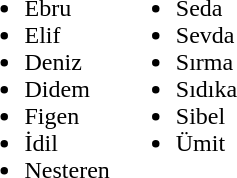<table>
<tr valign="top">
<td><br><ul><li> Ebru</li><li> Elif</li><li> Deniz</li><li> Didem</li><li> Figen</li><li> İdil</li><li> Nesteren</li></ul></td>
<td><br><ul><li> Seda</li><li> Sevda</li><li> Sırma</li><li> Sıdıka</li><li> Sibel</li><li> Ümit</li></ul></td>
</tr>
</table>
